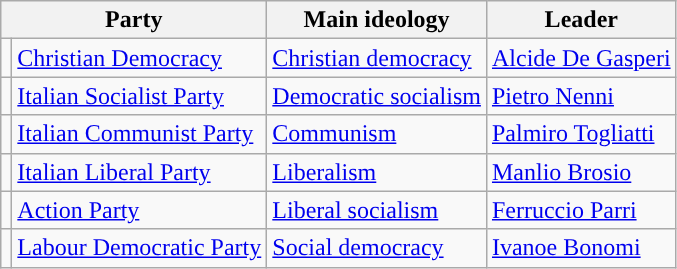<table class="wikitable" style="font-size:100%">
<tr>
<th colspan=2>Party</th>
<th>Main ideology</th>
<th>Leader</th>
</tr>
<tr>
<td></td>
<td><a href='#'>Christian Democracy</a></td>
<td><a href='#'>Christian democracy</a></td>
<td><a href='#'>Alcide De Gasperi</a></td>
</tr>
<tr>
<td></td>
<td><a href='#'>Italian Socialist Party</a></td>
<td><a href='#'>Democratic socialism</a></td>
<td><a href='#'>Pietro Nenni</a></td>
</tr>
<tr>
<td></td>
<td><a href='#'>Italian Communist Party</a></td>
<td><a href='#'>Communism</a></td>
<td><a href='#'>Palmiro Togliatti</a></td>
</tr>
<tr>
<td></td>
<td><a href='#'>Italian Liberal Party</a></td>
<td><a href='#'>Liberalism</a></td>
<td><a href='#'>Manlio Brosio</a></td>
</tr>
<tr>
<td></td>
<td><a href='#'>Action Party</a></td>
<td><a href='#'>Liberal socialism</a></td>
<td><a href='#'>Ferruccio Parri</a></td>
</tr>
<tr>
<td></td>
<td><a href='#'>Labour Democratic Party</a></td>
<td><a href='#'>Social democracy</a></td>
<td><a href='#'>Ivanoe Bonomi</a></td>
</tr>
</table>
